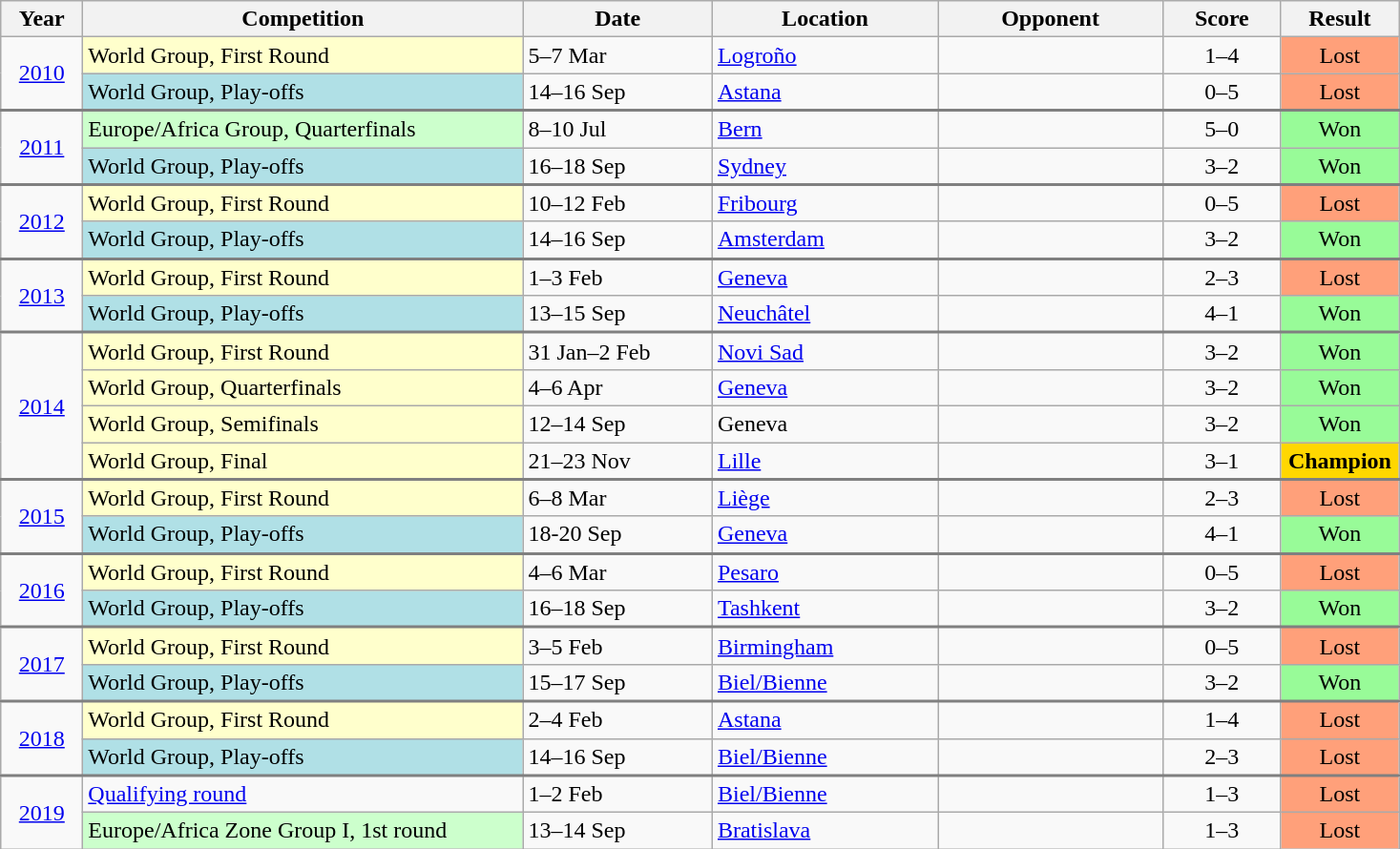<table class="wikitable collapsible collapsed">
<tr>
<th width="50">Year</th>
<th width="300">Competition</th>
<th width="125">Date</th>
<th width="150">Location</th>
<th width="150">Opponent</th>
<th width="75">Score</th>
<th width="75">Result</th>
</tr>
<tr>
<td align="center" rowspan="2"><a href='#'>2010</a></td>
<td style="background:#ffc;">World Group, First Round</td>
<td>5–7 Mar</td>
<td> <a href='#'>Logroño</a></td>
<td></td>
<td align="center">1–4</td>
<td align="center" bgcolor="#FFA07A">Lost</td>
</tr>
<tr>
<td style="background:#B0E0E6;">World Group, Play-offs</td>
<td>14–16 Sep</td>
<td> <a href='#'>Astana</a></td>
<td></td>
<td align="center">0–5</td>
<td align="center" bgcolor="#FFA07A">Lost</td>
</tr>
<tr style="border-top:2px solid gray;">
<td align="center" rowspan="2"><a href='#'>2011</a></td>
<td style="background:#cfc;">Europe/Africa Group, Quarterfinals</td>
<td>8–10 Jul</td>
<td> <a href='#'>Bern</a></td>
<td></td>
<td align="center">5–0</td>
<td align="center" bgcolor="#98FB98">Won</td>
</tr>
<tr>
<td style="background:#B0E0E6;">World Group, Play-offs</td>
<td>16–18 Sep</td>
<td> <a href='#'>Sydney</a></td>
<td></td>
<td align="center">3–2</td>
<td align="center" bgcolor="#98FB98">Won</td>
</tr>
<tr style="border-top:2px solid gray;">
<td align="center" rowspan="2"><a href='#'>2012</a></td>
<td style="background:#ffc;">World Group, First Round</td>
<td>10–12 Feb</td>
<td> <a href='#'>Fribourg</a></td>
<td></td>
<td align="center">0–5</td>
<td align="center" bgcolor="#FFA07A">Lost</td>
</tr>
<tr>
<td style="background:#B0E0E6;">World Group, Play-offs</td>
<td>14–16 Sep</td>
<td> <a href='#'>Amsterdam</a></td>
<td></td>
<td align="center">3–2</td>
<td align="center" bgcolor="#98FB98">Won</td>
</tr>
<tr style="border-top:2px solid gray;">
<td align="center" rowspan="2"><a href='#'>2013</a></td>
<td style="background:#ffc;">World Group, First Round</td>
<td>1–3 Feb</td>
<td> <a href='#'>Geneva</a></td>
<td></td>
<td align="center">2–3</td>
<td align="center" bgcolor="#FFA07A">Lost</td>
</tr>
<tr>
<td style="background:#B0E0E6;">World Group, Play-offs</td>
<td>13–15 Sep</td>
<td> <a href='#'>Neuchâtel</a></td>
<td></td>
<td align="center">4–1</td>
<td align="center" bgcolor="#98FB98">Won</td>
</tr>
<tr style="border-top:2px solid gray;">
<td align="center" rowspan="4"><a href='#'>2014</a></td>
<td style="background:#ffc;">World Group, First Round</td>
<td>31 Jan–2 Feb</td>
<td> <a href='#'>Novi Sad</a></td>
<td></td>
<td align="center">3–2</td>
<td align="center" bgcolor="#98FB98">Won</td>
</tr>
<tr>
<td style="background:#ffc;">World Group, Quarterfinals</td>
<td>4–6 Apr</td>
<td> <a href='#'>Geneva</a></td>
<td></td>
<td align="center">3–2</td>
<td align="center" bgcolor="#98FB98">Won</td>
</tr>
<tr>
<td style="background:#ffc;">World Group, Semifinals</td>
<td>12–14 Sep</td>
<td> Geneva</td>
<td></td>
<td align="center">3–2</td>
<td align="center" bgcolor="#98FB98">Won</td>
</tr>
<tr>
<td style="background:#ffc;">World Group, Final</td>
<td>21–23 Nov</td>
<td> <a href='#'>Lille</a></td>
<td></td>
<td align="center">3–1</td>
<td align="center" bgcolor=gold><strong>Champion</strong></td>
</tr>
<tr style="border-top:2px solid gray;">
<td align="center" rowspan="2"><a href='#'>2015</a></td>
<td style="background:#ffc;">World Group, First Round</td>
<td>6–8 Mar</td>
<td> <a href='#'>Liège</a></td>
<td></td>
<td align="center">2–3</td>
<td align="center" bgcolor="#FFA07A">Lost</td>
</tr>
<tr>
<td style="background:#B0E0E6;">World Group, Play-offs</td>
<td>18-20 Sep</td>
<td> <a href='#'>Geneva</a></td>
<td></td>
<td align="center">4–1</td>
<td align="center" bgcolor="#98FB98">Won</td>
</tr>
<tr style="border-top:2px solid gray;">
<td align="center" rowspan="2"><a href='#'>2016</a></td>
<td style="background:#ffc;">World Group, First Round</td>
<td>4–6 Mar</td>
<td> <a href='#'>Pesaro</a></td>
<td></td>
<td align="center">0–5</td>
<td align="center" bgcolor="#FFA07A">Lost</td>
</tr>
<tr>
<td style="background:#B0E0E6;">World Group, Play-offs</td>
<td>16–18 Sep</td>
<td> <a href='#'>Tashkent</a></td>
<td></td>
<td align="center">3–2</td>
<td align="center" bgcolor="#98FB98">Won</td>
</tr>
<tr style="border-top:2px solid gray;">
<td align="center" rowspan="2"><a href='#'>2017</a></td>
<td style="background:#ffc;">World Group, First Round</td>
<td>3–5 Feb</td>
<td> <a href='#'>Birmingham</a></td>
<td></td>
<td align="center">0–5</td>
<td align="center" bgcolor="#FFA07A">Lost</td>
</tr>
<tr>
<td style="background:#B0E0E6;">World Group, Play-offs</td>
<td>15–17 Sep</td>
<td> <a href='#'>Biel/Bienne</a></td>
<td></td>
<td align="center">3–2</td>
<td align="center" bgcolor="#98FB98">Won</td>
</tr>
<tr style="border-top:2px solid gray;">
<td align="center" rowspan="2"><a href='#'>2018</a></td>
<td style="background:#ffc;">World Group, First Round</td>
<td>2–4 Feb</td>
<td> <a href='#'>Astana</a></td>
<td></td>
<td align="center">1–4</td>
<td align="center" bgcolor="#FFA07A">Lost</td>
</tr>
<tr>
<td style="background:#B0E0E6;">World Group, Play-offs</td>
<td>14–16 Sep</td>
<td> <a href='#'>Biel/Bienne</a></td>
<td></td>
<td align="center">2–3</td>
<td align="center" bgcolor="#FFA07A">Lost</td>
</tr>
<tr style="border-top:2px solid gray;">
<td align="center" rowspan="2"><a href='#'>2019</a></td>
<td><a href='#'>Qualifying round</a></td>
<td>1–2 Feb</td>
<td> <a href='#'>Biel/Bienne</a></td>
<td></td>
<td align="center">1–3</td>
<td align="center" bgcolor="#FFA07A">Lost</td>
</tr>
<tr>
<td style="background:#cfc;">Europe/Africa Zone Group I, 1st round</td>
<td>13–14 Sep</td>
<td> <a href='#'>Bratislava</a></td>
<td></td>
<td align="center">1–3</td>
<td align="center" bgcolor="#FFA07A">Lost</td>
</tr>
</table>
